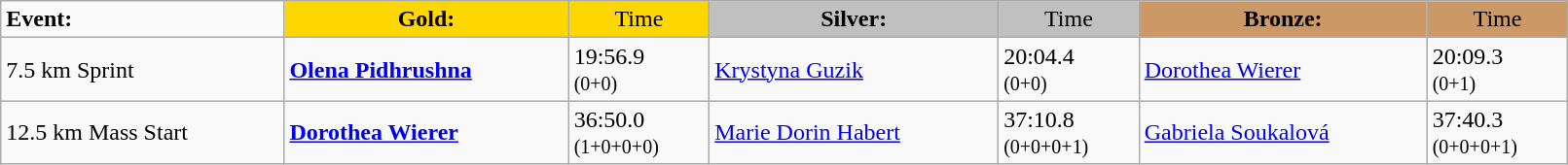<table class="wikitable" width=85%>
<tr>
<td><strong>Event:</strong></td>
<td style="text-align:center;background-color:gold;"><strong>Gold:</strong></td>
<td style="text-align:center;background-color:gold;">Time</td>
<td style="text-align:center;background-color:silver;"><strong>Silver:</strong></td>
<td style="text-align:center;background-color:silver;">Time</td>
<td style="text-align:center;background-color:#CC9966;"><strong>Bronze:</strong></td>
<td style="text-align:center;background-color:#CC9966;">Time</td>
</tr>
<tr>
<td>7.5 km Sprint<br></td>
<td><strong><a href='#'>Olena Pidhrushna</a></strong><br><small></small></td>
<td>19:56.9<br><small>(0+0)</small></td>
<td><a href='#'>Krystyna Guzik</a><br><small></small></td>
<td>20:04.4<br><small>(0+0)</small></td>
<td><a href='#'>Dorothea Wierer</a><br><small></small></td>
<td>20:09.3<br><small>(0+1)</small></td>
</tr>
<tr>
<td>12.5 km Mass Start<br></td>
<td><strong><a href='#'>Dorothea Wierer</a></strong><br><small></small></td>
<td>36:50.0<br><small>(1+0+0+0)</small></td>
<td><a href='#'>Marie Dorin Habert</a><br><small></small></td>
<td>37:10.8<br><small>(0+0+0+1)</small></td>
<td><a href='#'>Gabriela Soukalová</a><br><small></small></td>
<td>37:40.3<br><small>(0+0+0+1)</small></td>
</tr>
</table>
